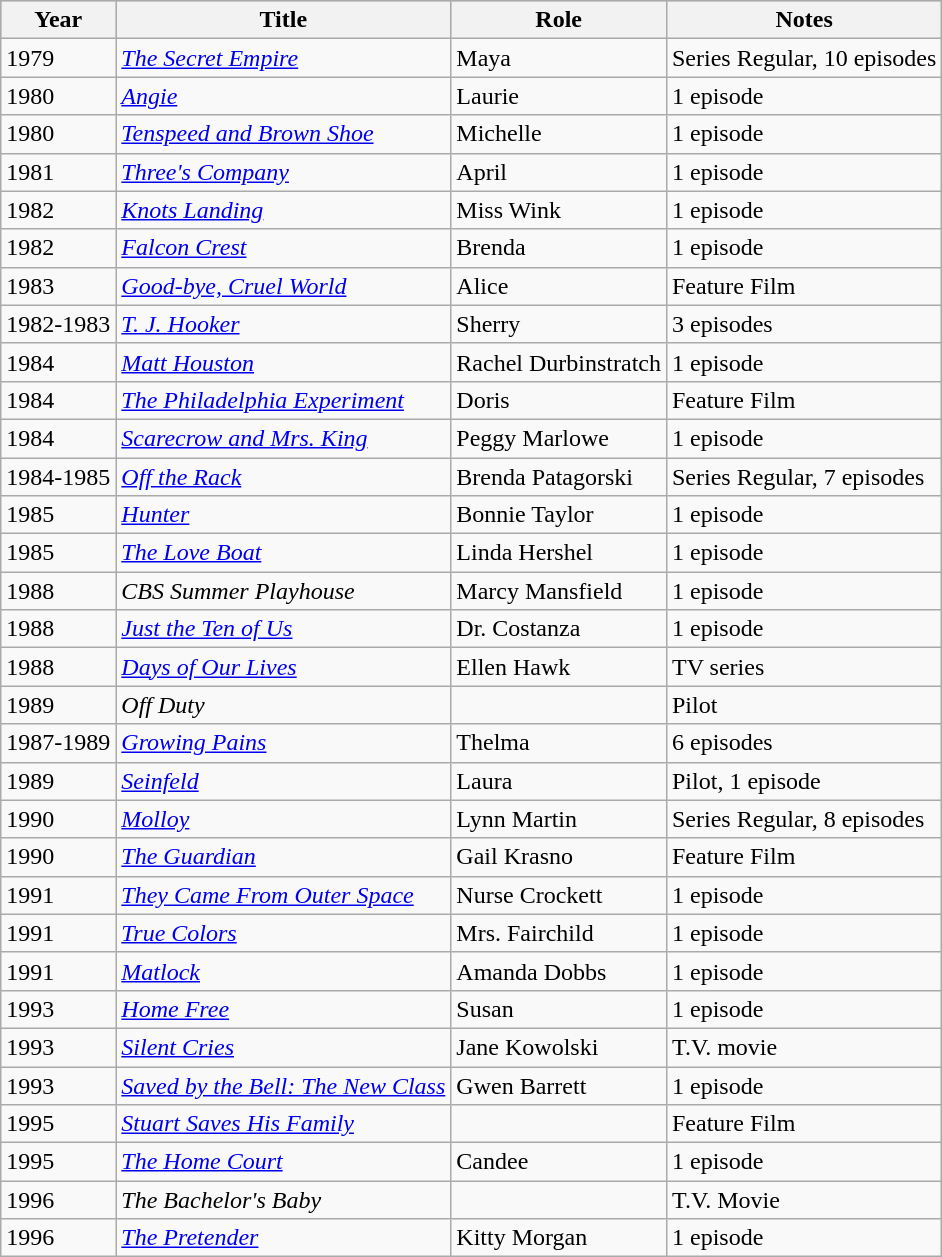<table class="wikitable" style="margin:1em 0;">
<tr style="background:#b0c4de;">
<th>Year</th>
<th>Title</th>
<th>Role</th>
<th>Notes</th>
</tr>
<tr>
<td>1979</td>
<td><em><a href='#'>The Secret Empire</a></em></td>
<td>Maya</td>
<td>Series Regular, 10 episodes</td>
</tr>
<tr>
<td>1980</td>
<td><em><a href='#'>Angie</a></em></td>
<td>Laurie</td>
<td>1 episode</td>
</tr>
<tr>
<td>1980</td>
<td><em><a href='#'>Tenspeed and Brown Shoe</a></em></td>
<td>Michelle</td>
<td>1 episode</td>
</tr>
<tr>
<td>1981</td>
<td><em><a href='#'>Three's Company</a></em></td>
<td>April</td>
<td>1 episode</td>
</tr>
<tr>
<td>1982</td>
<td><em><a href='#'>Knots Landing</a></em></td>
<td>Miss Wink</td>
<td>1 episode</td>
</tr>
<tr>
<td>1982</td>
<td><em><a href='#'>Falcon Crest</a></em></td>
<td>Brenda</td>
<td>1 episode</td>
</tr>
<tr>
<td>1983</td>
<td><em><a href='#'>Good-bye, Cruel World</a></em></td>
<td>Alice</td>
<td>Feature Film</td>
</tr>
<tr>
<td>1982-1983</td>
<td><em><a href='#'>T. J. Hooker</a></em></td>
<td>Sherry</td>
<td>3 episodes</td>
</tr>
<tr>
<td>1984</td>
<td><em><a href='#'>Matt Houston</a></em></td>
<td>Rachel Durbinstratch</td>
<td>1 episode</td>
</tr>
<tr>
<td>1984</td>
<td><em><a href='#'>The Philadelphia Experiment</a></em></td>
<td>Doris</td>
<td>Feature Film</td>
</tr>
<tr>
<td>1984</td>
<td><em><a href='#'>Scarecrow and Mrs. King</a></em></td>
<td>Peggy Marlowe</td>
<td>1 episode</td>
</tr>
<tr>
<td>1984-1985</td>
<td><em><a href='#'>Off the Rack</a></em></td>
<td>Brenda Patagorski</td>
<td>Series Regular, 7 episodes</td>
</tr>
<tr>
<td>1985</td>
<td><em><a href='#'>Hunter</a></em></td>
<td>Bonnie Taylor</td>
<td>1 episode</td>
</tr>
<tr>
<td>1985</td>
<td><em><a href='#'>The Love Boat</a></em></td>
<td>Linda Hershel</td>
<td>1 episode</td>
</tr>
<tr>
<td>1988</td>
<td><em>CBS Summer Playhouse</em></td>
<td>Marcy Mansfield</td>
<td>1 episode</td>
</tr>
<tr>
<td>1988</td>
<td><em><a href='#'>Just the Ten of Us</a></em></td>
<td>Dr. Costanza</td>
<td>1 episode</td>
</tr>
<tr>
<td>1988</td>
<td><em><a href='#'>Days of Our Lives</a></em></td>
<td>Ellen Hawk</td>
<td>TV series</td>
</tr>
<tr>
<td>1989</td>
<td><em>Off Duty</em></td>
<td></td>
<td>Pilot</td>
</tr>
<tr>
<td>1987-1989</td>
<td><em><a href='#'>Growing Pains</a></em></td>
<td>Thelma</td>
<td>6 episodes</td>
</tr>
<tr>
<td>1989</td>
<td><em><a href='#'>Seinfeld</a></em></td>
<td>Laura</td>
<td>Pilot, 1 episode</td>
</tr>
<tr>
<td>1990</td>
<td><em><a href='#'>Molloy</a></em></td>
<td>Lynn Martin</td>
<td>Series Regular, 8 episodes</td>
</tr>
<tr>
<td>1990</td>
<td><em><a href='#'>The Guardian</a></em></td>
<td>Gail Krasno</td>
<td>Feature Film</td>
</tr>
<tr>
<td>1991</td>
<td><em><a href='#'>They Came From Outer Space</a></em></td>
<td>Nurse Crockett</td>
<td>1 episode</td>
</tr>
<tr>
<td>1991</td>
<td><em><a href='#'>True Colors</a></em></td>
<td>Mrs. Fairchild</td>
<td>1 episode</td>
</tr>
<tr>
<td>1991</td>
<td><em><a href='#'>Matlock</a></em></td>
<td>Amanda Dobbs</td>
<td>1 episode</td>
</tr>
<tr>
<td>1993</td>
<td><em><a href='#'>Home Free</a></em></td>
<td>Susan</td>
<td>1 episode</td>
</tr>
<tr>
<td>1993</td>
<td><em><a href='#'>Silent Cries</a></em></td>
<td>Jane Kowolski</td>
<td>T.V. movie</td>
</tr>
<tr>
<td>1993</td>
<td><em><a href='#'>Saved by the Bell: The New Class</a></em></td>
<td>Gwen Barrett</td>
<td>1 episode</td>
</tr>
<tr>
<td>1995</td>
<td><em><a href='#'>Stuart Saves His Family</a></em></td>
<td></td>
<td>Feature Film</td>
</tr>
<tr>
<td>1995</td>
<td><em><a href='#'>The Home Court</a></em></td>
<td>Candee</td>
<td>1 episode</td>
</tr>
<tr>
<td>1996</td>
<td><em>The Bachelor's Baby</em></td>
<td></td>
<td>T.V. Movie</td>
</tr>
<tr>
<td>1996</td>
<td><em><a href='#'>The Pretender</a></em></td>
<td>Kitty Morgan</td>
<td>1 episode</td>
</tr>
</table>
